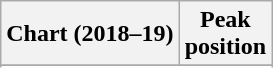<table class="wikitable sortable plainrowheaders">
<tr>
<th>Chart (2018–19)</th>
<th>Peak<br> position</th>
</tr>
<tr>
</tr>
<tr>
</tr>
<tr>
</tr>
<tr>
</tr>
<tr>
</tr>
</table>
